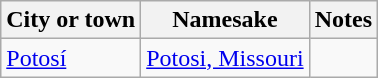<table class="wikitable">
<tr>
<th>City or town</th>
<th>Namesake</th>
<th>Notes</th>
</tr>
<tr>
<td><a href='#'>Potosí</a></td>
<td><a href='#'>Potosi, Missouri</a></td>
<td></td>
</tr>
</table>
